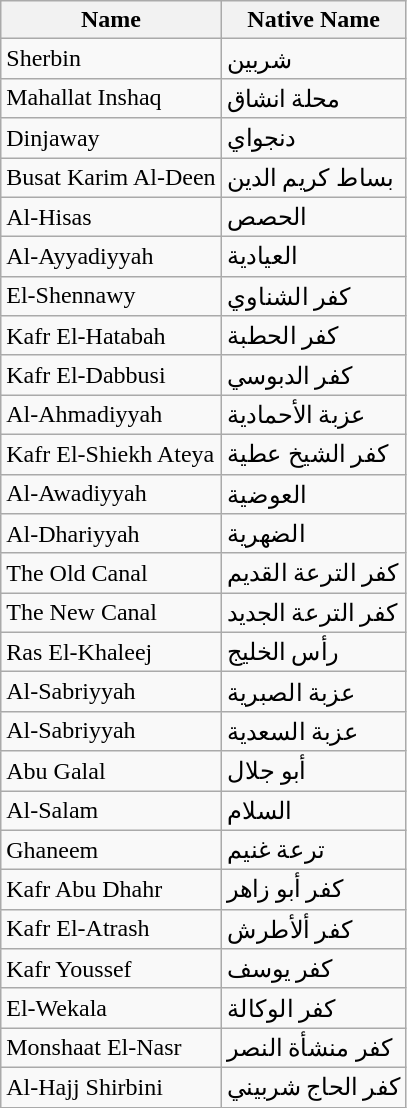<table class="wikitable">
<tr>
<th>Name</th>
<th>Native Name</th>
</tr>
<tr>
<td>Sherbin</td>
<td>شربين</td>
</tr>
<tr>
<td>Mahallat Inshaq</td>
<td>محلة انشاق</td>
</tr>
<tr>
<td>Dinjaway</td>
<td>دنجواي</td>
</tr>
<tr>
<td>Busat Karim Al-Deen</td>
<td>بساط كريم الدين</td>
</tr>
<tr>
<td>Al-Hisas</td>
<td>الحصص</td>
</tr>
<tr>
<td>Al-Ayyadiyyah</td>
<td>العيادية</td>
</tr>
<tr>
<td>El-Shennawy</td>
<td>كفر الشناوي</td>
</tr>
<tr>
<td>Kafr El-Hatabah</td>
<td>كفر الحطبة</td>
</tr>
<tr>
<td>Kafr El-Dabbusi</td>
<td>كفر الدبوسي</td>
</tr>
<tr>
<td>Al-Ahmadiyyah</td>
<td>عزبة الأحمادية</td>
</tr>
<tr>
<td>Kafr El-Shiekh Ateya</td>
<td>كفر الشيخ عطية</td>
</tr>
<tr>
<td>Al-Awadiyyah</td>
<td>العوضية</td>
</tr>
<tr>
<td>Al-Dhariyyah</td>
<td>الضهرية</td>
</tr>
<tr>
<td>The Old Canal</td>
<td>كفر الترعة القديم</td>
</tr>
<tr>
<td>The New Canal</td>
<td>كفر الترعة الجديد</td>
</tr>
<tr>
<td>Ras El-Khaleej</td>
<td>رأس الخليج</td>
</tr>
<tr>
<td>Al-Sabriyyah</td>
<td>عزبة الصبرية</td>
</tr>
<tr>
<td>Al-Sabriyyah</td>
<td>عزبة السعدية</td>
</tr>
<tr>
<td>Abu Galal</td>
<td>أبو جلال</td>
</tr>
<tr>
<td>Al-Salam</td>
<td>السلام</td>
</tr>
<tr>
<td>Ghaneem</td>
<td>ترعة غنيم</td>
</tr>
<tr>
<td>Kafr Abu Dhahr</td>
<td>كفر أبو زاهر</td>
</tr>
<tr>
<td>Kafr El-Atrash</td>
<td>كفر ألأطرش</td>
</tr>
<tr>
<td>Kafr Youssef</td>
<td>كفر يوسف</td>
</tr>
<tr>
<td>El-Wekala</td>
<td>كفر الوكالة</td>
</tr>
<tr>
<td>Monshaat El-Nasr</td>
<td>كفر منشأة النصر</td>
</tr>
<tr>
<td>Al-Hajj Shirbini</td>
<td>كفر الحاج شربيني</td>
</tr>
</table>
